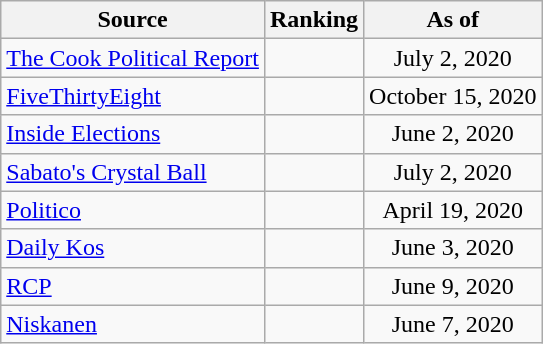<table class="wikitable" style="text-align:center">
<tr>
<th>Source</th>
<th>Ranking</th>
<th>As of</th>
</tr>
<tr>
<td align=left><a href='#'>The Cook Political Report</a></td>
<td></td>
<td>July 2, 2020</td>
</tr>
<tr>
<td align=left><a href='#'>FiveThirtyEight</a></td>
<td></td>
<td>October 15, 2020</td>
</tr>
<tr>
<td align=left><a href='#'>Inside Elections</a></td>
<td></td>
<td>June 2, 2020</td>
</tr>
<tr>
<td align=left><a href='#'>Sabato's Crystal Ball</a></td>
<td></td>
<td>July 2, 2020</td>
</tr>
<tr>
<td align="left"><a href='#'>Politico</a></td>
<td></td>
<td>April 19, 2020</td>
</tr>
<tr>
<td align="left"><a href='#'>Daily Kos</a></td>
<td></td>
<td>June 3, 2020</td>
</tr>
<tr>
<td align="left"><a href='#'>RCP</a></td>
<td></td>
<td>June 9, 2020</td>
</tr>
<tr>
<td align="left"><a href='#'>Niskanen</a></td>
<td></td>
<td>June 7, 2020</td>
</tr>
</table>
